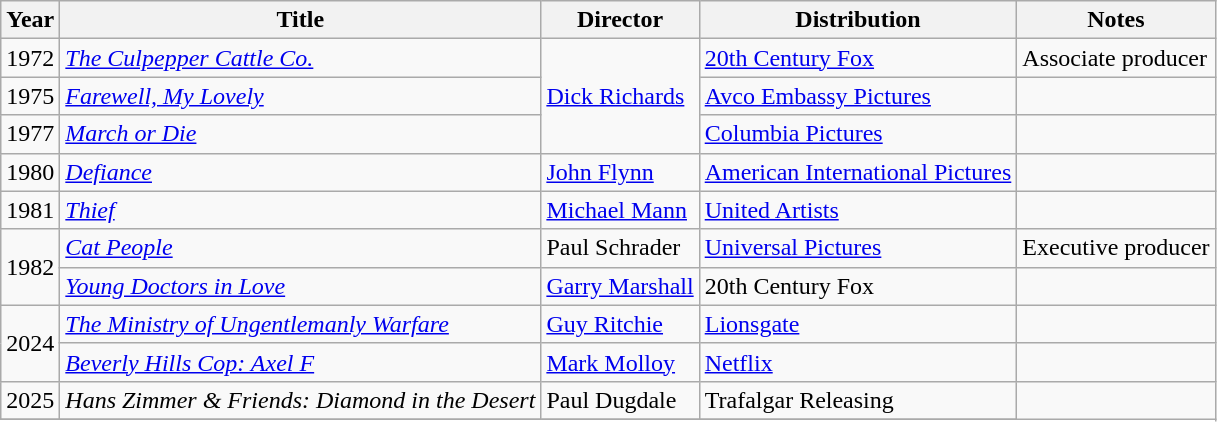<table class="wikitable">
<tr>
<th>Year</th>
<th>Title</th>
<th>Director</th>
<th>Distribution</th>
<th>Notes</th>
</tr>
<tr>
<td>1972</td>
<td><em><a href='#'>The Culpepper Cattle Co.</a></em></td>
<td rowspan="3"><a href='#'>Dick Richards</a></td>
<td><a href='#'>20th Century Fox</a></td>
<td>Associate producer</td>
</tr>
<tr>
<td>1975</td>
<td><em><a href='#'>Farewell, My Lovely</a></em></td>
<td><a href='#'>Avco Embassy Pictures</a></td>
<td></td>
</tr>
<tr>
<td>1977</td>
<td><em><a href='#'>March or Die</a></em></td>
<td><a href='#'>Columbia Pictures</a></td>
<td></td>
</tr>
<tr>
<td>1980</td>
<td><em><a href='#'>Defiance</a></em></td>
<td><a href='#'>John Flynn</a></td>
<td><a href='#'>American International Pictures</a></td>
<td></td>
</tr>
<tr>
<td>1981</td>
<td><em><a href='#'>Thief</a></em></td>
<td><a href='#'>Michael Mann</a></td>
<td><a href='#'>United Artists</a></td>
<td></td>
</tr>
<tr>
<td rowspan="2">1982</td>
<td><em><a href='#'>Cat People</a></em></td>
<td>Paul Schrader</td>
<td><a href='#'>Universal Pictures</a></td>
<td>Executive producer</td>
</tr>
<tr>
<td><em><a href='#'>Young Doctors in Love</a></em></td>
<td><a href='#'>Garry Marshall</a></td>
<td>20th Century Fox</td>
<td></td>
</tr>
<tr>
<td rowspan="2">2024</td>
<td><em><a href='#'>The Ministry of Ungentlemanly Warfare</a></em></td>
<td><a href='#'>Guy Ritchie</a></td>
<td><a href='#'>Lionsgate</a></td>
<td></td>
</tr>
<tr>
<td><em><a href='#'>Beverly Hills Cop: Axel F</a></em></td>
<td><a href='#'>Mark Molloy</a></td>
<td><a href='#'>Netflix</a></td>
<td></td>
</tr>
<tr>
<td>2025</td>
<td><em>Hans Zimmer & Friends: Diamond in the Desert</em></td>
<td>Paul Dugdale</td>
<td>Trafalgar Releasing</td>
</tr>
<tr>
</tr>
</table>
